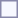<table style="border:1px solid #8888aa; background-color:#f7f8ff; padding:5px; font-size:95%; margin: 0px 12px 12px 0px;">
</table>
